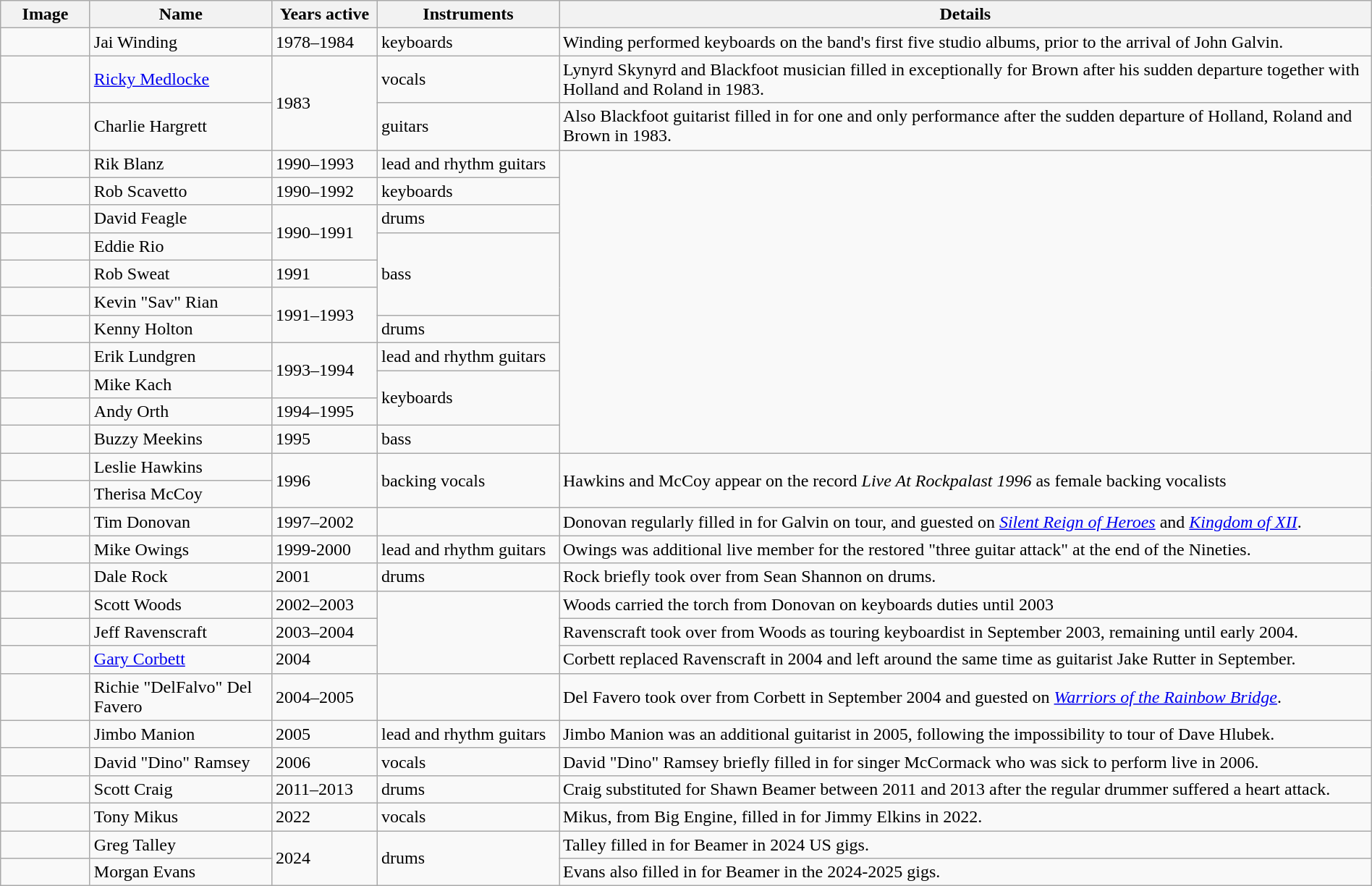<table class="wikitable" border="1" width=100%>
<tr>
<th width="75">Image</th>
<th width="160">Name</th>
<th width="90">Years active</th>
<th width="160">Instruments</th>
<th>Details</th>
</tr>
<tr>
<td></td>
<td>Jai Winding</td>
<td>1978–1984 </td>
<td>keyboards</td>
<td>Winding performed keyboards on the band's first five studio albums, prior to the arrival of John Galvin.</td>
</tr>
<tr>
<td></td>
<td><a href='#'>Ricky Medlocke</a></td>
<td rowspan="2">1983 </td>
<td>vocals</td>
<td>Lynyrd Skynyrd and Blackfoot musician filled in exceptionally for Brown after his sudden departure together with Holland and Roland in 1983.</td>
</tr>
<tr>
<td></td>
<td>Charlie Hargrett</td>
<td>guitars</td>
<td>Also Blackfoot guitarist filled in for one and only performance after the sudden departure of Holland, Roland and Brown in 1983.</td>
</tr>
<tr>
<td></td>
<td>Rik Blanz</td>
<td>1990–1993</td>
<td>lead and rhythm guitars</td>
</tr>
<tr>
<td></td>
<td>Rob Scavetto</td>
<td>1990–1992</td>
<td>keyboards</td>
</tr>
<tr>
<td></td>
<td>David Feagle</td>
<td rowspan="2">1990–1991</td>
<td>drums</td>
</tr>
<tr>
<td></td>
<td>Eddie Rio</td>
<td rowspan="3">bass</td>
</tr>
<tr>
<td></td>
<td>Rob Sweat</td>
<td>1991</td>
</tr>
<tr>
<td></td>
<td>Kevin "Sav" Rian</td>
<td rowspan="2">1991–1993</td>
</tr>
<tr>
<td></td>
<td>Kenny Holton</td>
<td>drums</td>
</tr>
<tr>
<td></td>
<td>Erik Lundgren</td>
<td rowspan="2">1993–1994</td>
<td>lead and rhythm guitars</td>
</tr>
<tr>
<td></td>
<td>Mike Kach</td>
<td rowspan="2">keyboards</td>
</tr>
<tr>
<td></td>
<td>Andy Orth</td>
<td>1994–1995</td>
</tr>
<tr>
<td></td>
<td>Buzzy Meekins</td>
<td>1995 </td>
<td>bass</td>
</tr>
<tr>
<td></td>
<td>Leslie Hawkins</td>
<td rowspan="2">1996 </td>
<td rowspan="2">backing vocals</td>
<td rowspan="2">Hawkins and McCoy appear on the record <em>Live At Rockpalast 1996</em> as female backing vocalists </td>
</tr>
<tr>
<td></td>
<td>Therisa McCoy</td>
</tr>
<tr>
<td></td>
<td>Tim Donovan</td>
<td>1997–2002 </td>
<td></td>
<td>Donovan regularly filled in for Galvin on tour, and guested on <em><a href='#'>Silent Reign of Heroes</a></em> and <em><a href='#'>Kingdom of XII</a></em>.</td>
</tr>
<tr>
<td></td>
<td>Mike Owings</td>
<td>1999-2000 </td>
<td>lead and rhythm guitars</td>
<td>Owings was additional live member for the restored "three guitar attack" at the end of the Nineties.</td>
</tr>
<tr>
<td></td>
<td>Dale Rock</td>
<td>2001 </td>
<td>drums</td>
<td>Rock briefly took over from Sean Shannon on drums.</td>
</tr>
<tr>
<td></td>
<td>Scott Woods</td>
<td>2002–2003 </td>
<td rowspan="3"></td>
<td>Woods carried the torch from Donovan on keyboards duties until 2003</td>
</tr>
<tr>
<td></td>
<td>Jeff Ravenscraft</td>
<td>2003–2004 </td>
<td>Ravenscraft took over from Woods as touring keyboardist in September 2003, remaining until early 2004.</td>
</tr>
<tr>
<td></td>
<td><a href='#'>Gary Corbett</a></td>
<td>2004 </td>
<td>Corbett replaced Ravenscraft in 2004 and left around the same time as guitarist Jake Rutter in September.</td>
</tr>
<tr>
<td></td>
<td>Richie "DelFalvo" Del Favero</td>
<td>2004–2005 </td>
<td></td>
<td>Del Favero took over from Corbett in September 2004 and guested on <em><a href='#'>Warriors of the Rainbow Bridge</a></em>.</td>
</tr>
<tr>
<td></td>
<td>Jimbo Manion</td>
<td>2005 </td>
<td>lead and rhythm guitars</td>
<td>Jimbo Manion was an additional guitarist in 2005, following the impossibility to tour of Dave Hlubek.</td>
</tr>
<tr>
<td></td>
<td>David "Dino" Ramsey</td>
<td>2006 </td>
<td>vocals</td>
<td>David "Dino" Ramsey briefly filled in for singer McCormack who was sick to perform live in 2006.</td>
</tr>
<tr>
<td></td>
<td>Scott Craig</td>
<td>2011–2013 </td>
<td>drums</td>
<td>Craig substituted for Shawn Beamer between 2011 and 2013 after the regular drummer suffered a heart attack.</td>
</tr>
<tr>
<td></td>
<td>Tony Mikus</td>
<td>2022 </td>
<td>vocals</td>
<td>Mikus, from Big Engine, filled in for Jimmy Elkins in 2022.</td>
</tr>
<tr>
<td></td>
<td>Greg Talley</td>
<td Rowspan="3">2024 </td>
<td Rowspan="3">drums</td>
<td>Talley filled in for Beamer in 2024 US gigs.</td>
</tr>
<tr>
<td></td>
<td>Morgan Evans</td>
<td>Evans also filled in for Beamer in the 2024-2025 gigs.</td>
</tr>
</table>
